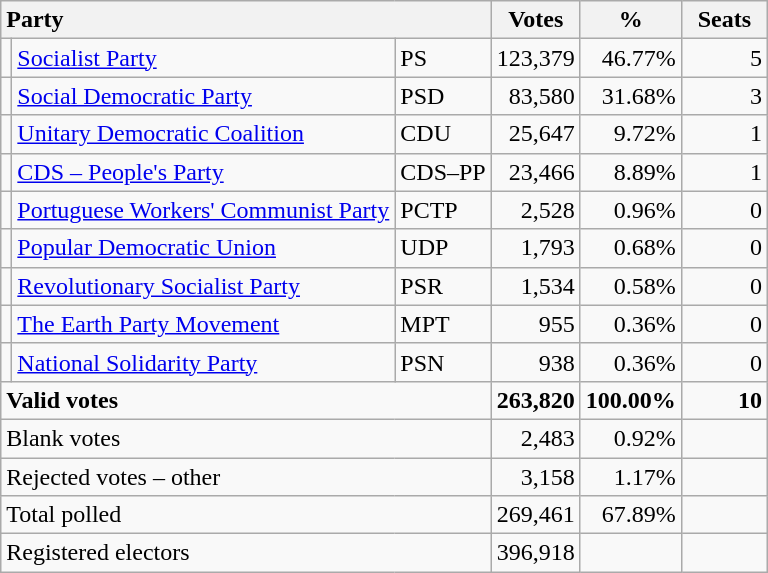<table class="wikitable" border="1" style="text-align:right;">
<tr>
<th style="text-align:left;" colspan=3>Party</th>
<th align=center width="50">Votes</th>
<th align=center width="50">%</th>
<th align=center width="50">Seats</th>
</tr>
<tr>
<td></td>
<td align=left><a href='#'>Socialist Party</a></td>
<td align=left>PS</td>
<td>123,379</td>
<td>46.77%</td>
<td>5</td>
</tr>
<tr>
<td></td>
<td align=left><a href='#'>Social Democratic Party</a></td>
<td align=left>PSD</td>
<td>83,580</td>
<td>31.68%</td>
<td>3</td>
</tr>
<tr>
<td></td>
<td align=left style="white-space: nowrap;"><a href='#'>Unitary Democratic Coalition</a></td>
<td align=left>CDU</td>
<td>25,647</td>
<td>9.72%</td>
<td>1</td>
</tr>
<tr>
<td></td>
<td align=left><a href='#'>CDS – People's Party</a></td>
<td align=left style="white-space: nowrap;">CDS–PP</td>
<td>23,466</td>
<td>8.89%</td>
<td>1</td>
</tr>
<tr>
<td></td>
<td align=left><a href='#'>Portuguese Workers' Communist Party</a></td>
<td align=left>PCTP</td>
<td>2,528</td>
<td>0.96%</td>
<td>0</td>
</tr>
<tr>
<td></td>
<td align=left><a href='#'>Popular Democratic Union</a></td>
<td align=left>UDP</td>
<td>1,793</td>
<td>0.68%</td>
<td>0</td>
</tr>
<tr>
<td></td>
<td align=left><a href='#'>Revolutionary Socialist Party</a></td>
<td align=left>PSR</td>
<td>1,534</td>
<td>0.58%</td>
<td>0</td>
</tr>
<tr>
<td></td>
<td align=left><a href='#'>The Earth Party Movement</a></td>
<td align=left>MPT</td>
<td>955</td>
<td>0.36%</td>
<td>0</td>
</tr>
<tr>
<td></td>
<td align=left><a href='#'>National Solidarity Party</a></td>
<td align=left>PSN</td>
<td>938</td>
<td>0.36%</td>
<td>0</td>
</tr>
<tr style="font-weight:bold">
<td align=left colspan=3>Valid votes</td>
<td>263,820</td>
<td>100.00%</td>
<td>10</td>
</tr>
<tr>
<td align=left colspan=3>Blank votes</td>
<td>2,483</td>
<td>0.92%</td>
<td></td>
</tr>
<tr>
<td align=left colspan=3>Rejected votes – other</td>
<td>3,158</td>
<td>1.17%</td>
<td></td>
</tr>
<tr>
<td align=left colspan=3>Total polled</td>
<td>269,461</td>
<td>67.89%</td>
<td></td>
</tr>
<tr>
<td align=left colspan=3>Registered electors</td>
<td>396,918</td>
<td></td>
<td></td>
</tr>
</table>
